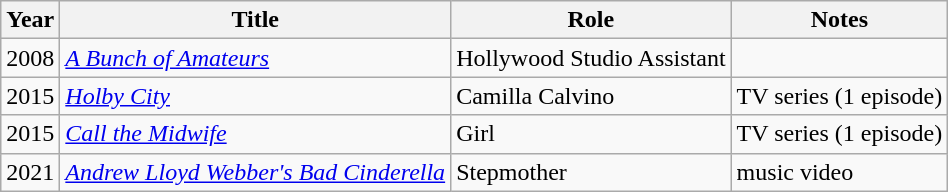<table class="wikitable sortable">
<tr>
<th>Year</th>
<th>Title</th>
<th>Role</th>
<th>Notes</th>
</tr>
<tr>
<td>2008</td>
<td><em><a href='#'>A Bunch of Amateurs</a></em></td>
<td>Hollywood Studio Assistant</td>
<td></td>
</tr>
<tr>
<td>2015</td>
<td><em><a href='#'>Holby City</a></em></td>
<td>Camilla Calvino</td>
<td>TV series (1 episode)</td>
</tr>
<tr>
<td>2015</td>
<td><em><a href='#'>Call the Midwife</a></em></td>
<td>Girl</td>
<td>TV series (1 episode)</td>
</tr>
<tr>
<td>2021</td>
<td><em><a href='#'>Andrew Lloyd Webber's Bad Cinderella</a></em></td>
<td>Stepmother</td>
<td>music video</td>
</tr>
</table>
